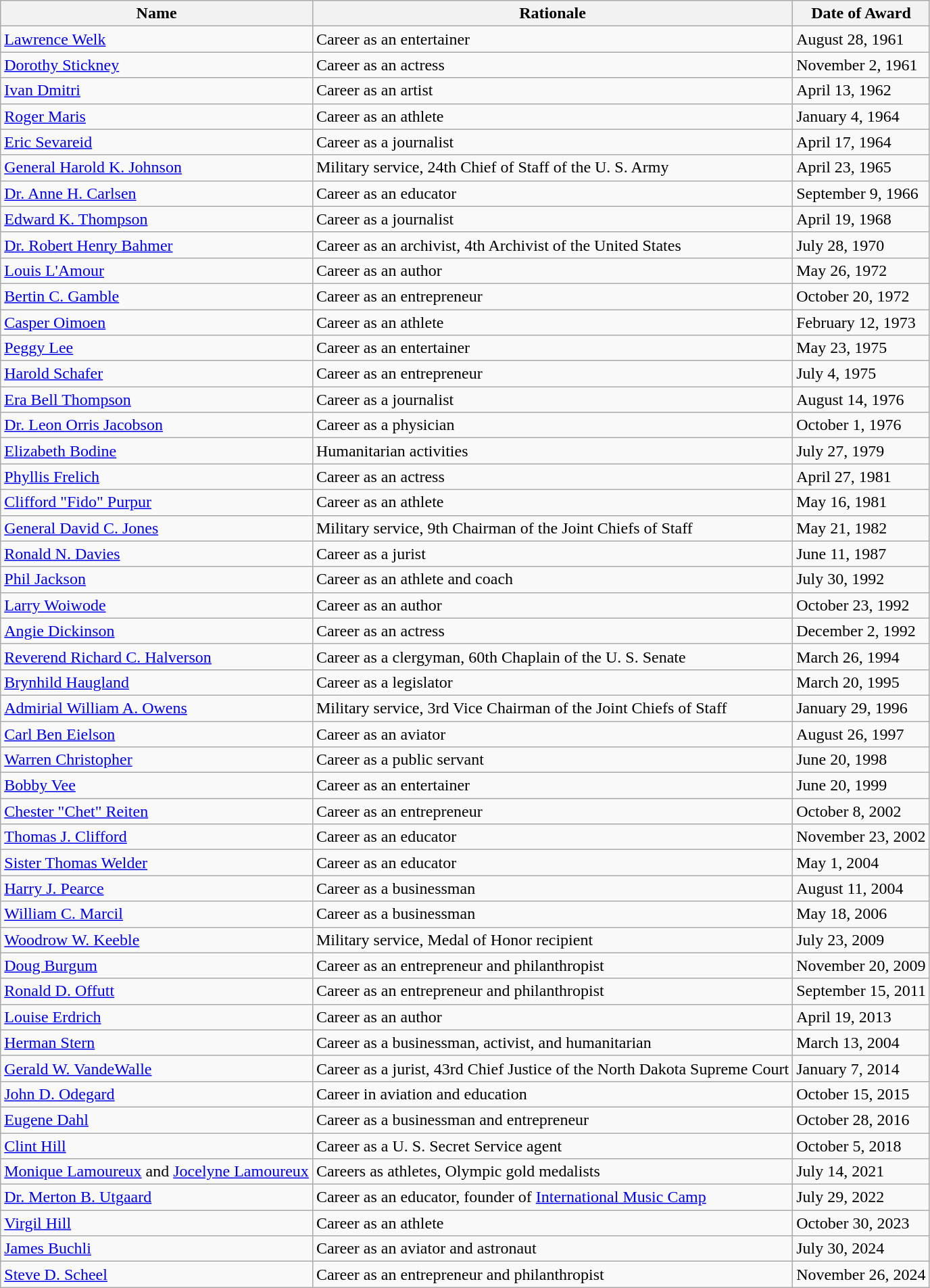<table class="wikitable">
<tr>
<th>Name</th>
<th>Rationale</th>
<th>Date of Award</th>
</tr>
<tr>
<td><a href='#'>Lawrence Welk</a></td>
<td>Career as an entertainer</td>
<td>August 28, 1961</td>
</tr>
<tr>
<td><a href='#'>Dorothy Stickney</a></td>
<td>Career as an actress</td>
<td>November 2, 1961</td>
</tr>
<tr>
<td><a href='#'>Ivan Dmitri</a></td>
<td>Career as an artist</td>
<td>April 13, 1962</td>
</tr>
<tr>
<td><a href='#'>Roger Maris</a></td>
<td>Career as an athlete</td>
<td>January 4, 1964</td>
</tr>
<tr>
<td><a href='#'>Eric Sevareid</a></td>
<td>Career as a journalist</td>
<td>April 17, 1964</td>
</tr>
<tr>
<td><a href='#'>General Harold K. Johnson</a></td>
<td>Military service, 24th Chief of Staff of the U. S. Army</td>
<td>April 23, 1965</td>
</tr>
<tr>
<td><a href='#'>Dr. Anne H. Carlsen</a></td>
<td>Career as an educator</td>
<td>September 9, 1966</td>
</tr>
<tr>
<td><a href='#'>Edward K. Thompson</a></td>
<td>Career as a journalist</td>
<td>April 19, 1968</td>
</tr>
<tr>
<td><a href='#'>Dr. Robert Henry Bahmer</a></td>
<td>Career as an archivist, 4th Archivist of the United States</td>
<td>July 28, 1970</td>
</tr>
<tr>
<td><a href='#'>Louis L'Amour</a></td>
<td>Career as an author</td>
<td>May 26, 1972</td>
</tr>
<tr>
<td><a href='#'>Bertin C. Gamble</a></td>
<td>Career as an entrepreneur</td>
<td>October 20, 1972</td>
</tr>
<tr>
<td><a href='#'>Casper Oimoen</a></td>
<td>Career as an athlete</td>
<td>February 12, 1973</td>
</tr>
<tr>
<td><a href='#'>Peggy Lee</a></td>
<td>Career as an entertainer</td>
<td>May 23, 1975</td>
</tr>
<tr>
<td><a href='#'>Harold Schafer</a></td>
<td>Career as an entrepreneur</td>
<td>July 4, 1975</td>
</tr>
<tr>
<td><a href='#'>Era Bell Thompson</a></td>
<td>Career as a journalist</td>
<td>August 14, 1976</td>
</tr>
<tr>
<td><a href='#'>Dr. Leon Orris Jacobson</a></td>
<td>Career as a physician</td>
<td>October 1, 1976</td>
</tr>
<tr>
<td><a href='#'>Elizabeth Bodine</a></td>
<td>Humanitarian activities</td>
<td>July 27, 1979</td>
</tr>
<tr>
<td><a href='#'>Phyllis Frelich</a></td>
<td>Career as an actress</td>
<td>April 27, 1981</td>
</tr>
<tr>
<td><a href='#'>Clifford "Fido" Purpur</a></td>
<td>Career as an athlete</td>
<td>May 16, 1981</td>
</tr>
<tr>
<td><a href='#'>General David C. Jones</a></td>
<td>Military service, 9th Chairman of the Joint Chiefs of Staff</td>
<td>May 21, 1982</td>
</tr>
<tr>
<td><a href='#'>Ronald N. Davies</a></td>
<td>Career as a jurist</td>
<td>June 11, 1987</td>
</tr>
<tr>
<td><a href='#'>Phil Jackson</a></td>
<td>Career as an athlete and coach</td>
<td>July 30, 1992</td>
</tr>
<tr>
<td><a href='#'>Larry Woiwode</a></td>
<td>Career as an author</td>
<td>October 23, 1992</td>
</tr>
<tr>
<td><a href='#'>Angie Dickinson</a></td>
<td>Career as an actress</td>
<td>December 2, 1992</td>
</tr>
<tr>
<td><a href='#'>Reverend Richard C. Halverson</a></td>
<td>Career as a clergyman, 60th Chaplain of the U. S. Senate</td>
<td>March 26, 1994</td>
</tr>
<tr>
<td><a href='#'>Brynhild Haugland</a></td>
<td>Career as a legislator</td>
<td>March 20, 1995</td>
</tr>
<tr>
<td><a href='#'>Admirial William A. Owens</a></td>
<td>Military service, 3rd Vice Chairman of the Joint Chiefs of Staff</td>
<td>January 29, 1996</td>
</tr>
<tr>
<td><a href='#'>Carl Ben Eielson</a></td>
<td>Career as an aviator</td>
<td>August 26, 1997</td>
</tr>
<tr>
<td><a href='#'>Warren Christopher</a></td>
<td>Career as a public servant</td>
<td>June 20, 1998</td>
</tr>
<tr>
<td><a href='#'>Bobby Vee</a></td>
<td>Career as an entertainer</td>
<td>June 20, 1999</td>
</tr>
<tr>
<td><a href='#'>Chester "Chet" Reiten</a></td>
<td>Career as an entrepreneur</td>
<td>October 8, 2002</td>
</tr>
<tr>
<td><a href='#'>Thomas J. Clifford</a></td>
<td>Career as an educator</td>
<td>November 23, 2002</td>
</tr>
<tr>
<td><a href='#'>Sister Thomas Welder</a></td>
<td>Career as an educator</td>
<td>May 1, 2004</td>
</tr>
<tr>
<td><a href='#'>Harry J. Pearce</a></td>
<td>Career as a businessman</td>
<td>August 11, 2004</td>
</tr>
<tr>
<td><a href='#'>William C. Marcil</a></td>
<td>Career as a businessman</td>
<td>May 18, 2006</td>
</tr>
<tr>
<td><a href='#'>Woodrow W. Keeble</a></td>
<td>Military service, Medal of Honor recipient</td>
<td>July 23, 2009</td>
</tr>
<tr>
<td><a href='#'>Doug Burgum</a></td>
<td>Career as an entrepreneur and philanthropist</td>
<td>November 20, 2009</td>
</tr>
<tr>
<td><a href='#'>Ronald D. Offutt</a></td>
<td>Career as an entrepreneur and philanthropist</td>
<td>September 15, 2011</td>
</tr>
<tr>
<td><a href='#'>Louise Erdrich</a></td>
<td>Career as an author</td>
<td>April 19, 2013</td>
</tr>
<tr>
<td><a href='#'>Herman Stern</a></td>
<td>Career as a businessman, activist, and humanitarian</td>
<td>March 13, 2004</td>
</tr>
<tr>
<td><a href='#'>Gerald W. VandeWalle</a></td>
<td>Career as a jurist, 43rd Chief Justice of the North Dakota Supreme Court</td>
<td>January 7, 2014</td>
</tr>
<tr>
<td><a href='#'>John D. Odegard</a></td>
<td>Career in aviation and education</td>
<td>October 15, 2015</td>
</tr>
<tr>
<td><a href='#'>Eugene Dahl</a></td>
<td>Career as a businessman and entrepreneur</td>
<td>October 28, 2016</td>
</tr>
<tr>
<td><a href='#'>Clint Hill</a></td>
<td>Career as a U. S. Secret Service agent</td>
<td>October 5, 2018</td>
</tr>
<tr>
<td><a href='#'>Monique Lamoureux</a> and <a href='#'>Jocelyne Lamoureux</a></td>
<td>Careers as athletes, Olympic gold medalists</td>
<td>July 14, 2021</td>
</tr>
<tr>
<td><a href='#'>Dr. Merton B. Utgaard</a></td>
<td>Career as an educator, founder of <a href='#'>International Music Camp</a></td>
<td>July 29, 2022</td>
</tr>
<tr>
<td><a href='#'>Virgil Hill</a></td>
<td>Career as an athlete</td>
<td>October 30, 2023</td>
</tr>
<tr>
<td><a href='#'>James Buchli</a></td>
<td>Career as an aviator and astronaut</td>
<td>July 30, 2024</td>
</tr>
<tr>
<td><a href='#'>Steve D. Scheel</a></td>
<td>Career as an entrepreneur and philanthropist</td>
<td>November 26, 2024</td>
</tr>
</table>
